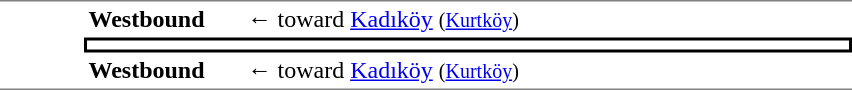<table table border=0 cellspacing=0 cellpadding=3>
<tr>
<td style="border-top:solid 1px gray;border-bottom:solid 1px gray;" width=50 rowspan=3 valign=top></td>
<td style="border-top:solid 1px gray;" width=100><strong>Westbound</strong></td>
<td style="border-top:solid 1px gray;" width=400>←  toward <a href='#'>Kadıköy</a> <small>(<a href='#'>Kurtköy</a>)</small></td>
</tr>
<tr>
<td style="border-top:solid 2px black;border-right:solid 2px black;border-left:solid 2px black;border-bottom:solid 2px black;text-align:center;" colspan=2></td>
</tr>
<tr>
<td style="border-bottom:solid 1px gray;"><strong>Westbound</strong></td>
<td style="border-bottom:solid 1px gray;">←  toward <a href='#'>Kadıköy</a> <small>(<a href='#'>Kurtköy</a>)</small></td>
</tr>
</table>
